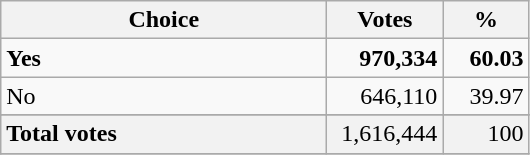<table class="wikitable" style="text-align:right; text-align:right&quot">
<tr>
<th style="width:210px">Choice</th>
<th style="width:70px">Votes</th>
<th style="width:50px">%</th>
</tr>
<tr>
<td align="left"><strong>Yes</strong> </td>
<td><strong>970,334</strong></td>
<td><strong>60.03</strong></td>
</tr>
<tr>
<td align="left">No </td>
<td>646,110</td>
<td>39.97</td>
</tr>
<tr>
</tr>
<tr class="tfoot" style="background:#f2f2f2;">
<td align="left"><strong>Total votes</strong></td>
<td>1,616,444</td>
<td>100</td>
</tr>
<tr>
</tr>
</table>
